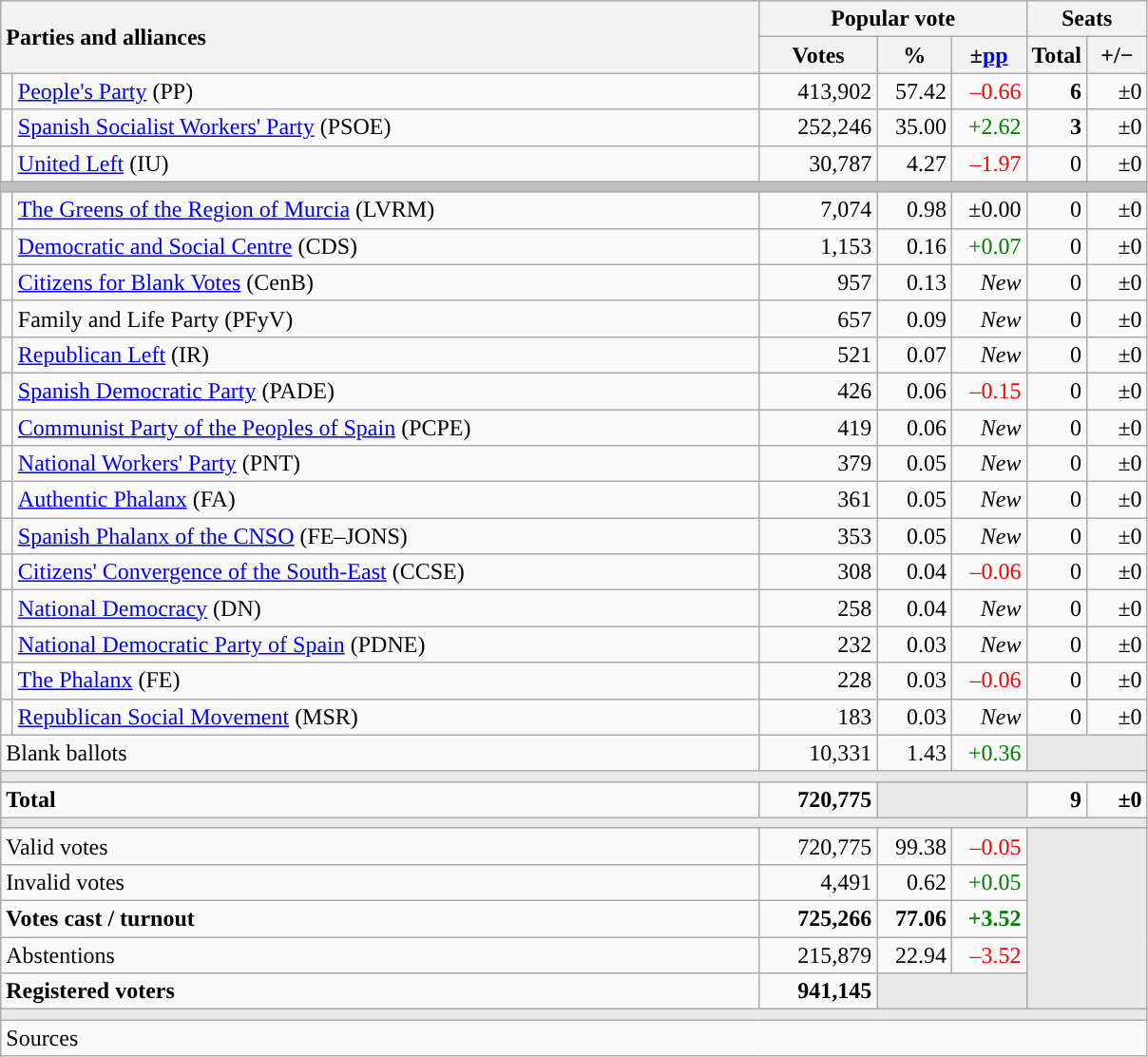<table class="wikitable" style="text-align:right;">
<tr>
<th style="text-align:left;" rowspan="2" colspan="2" width="525">Parties and alliances</th>
<th colspan="3">Popular vote</th>
<th colspan="2">Seats</th>
</tr>
<tr>
<th width="75">Votes</th>
<th width="45">%</th>
<th width="45">±<a href='#'>pp</a></th>
<th width="35">Total</th>
<th width="35">+/−</th>
</tr>
<tr>
<td width="1" style="color:inherit;background:"></td>
<td align="left"><a href='#'>People's Party</a> (PP)</td>
<td>413,902</td>
<td>57.42</td>
<td style="color:red;">–0.66</td>
<td><strong>6</strong></td>
<td>±0</td>
</tr>
<tr>
<td style="color:inherit;background:"></td>
<td align="left"><a href='#'>Spanish Socialist Workers' Party</a> (PSOE)</td>
<td>252,246</td>
<td>35.00</td>
<td style="color:green;">+2.62</td>
<td><strong>3</strong></td>
<td>±0</td>
</tr>
<tr>
<td style="color:inherit;background:"></td>
<td align="left"><a href='#'>United Left</a> (IU)</td>
<td>30,787</td>
<td>4.27</td>
<td style="color:red;">–1.97</td>
<td>0</td>
<td>±0</td>
</tr>
<tr>
<td colspan="7" bgcolor="#C0C0C0"></td>
</tr>
<tr>
<td style="color:inherit;background:"></td>
<td align="left"><a href='#'>The Greens of the Region of Murcia</a> (LVRM)</td>
<td>7,074</td>
<td>0.98</td>
<td>±0.00</td>
<td>0</td>
<td>±0</td>
</tr>
<tr>
<td style="color:inherit;background:"></td>
<td align="left"><a href='#'>Democratic and Social Centre</a> (CDS)</td>
<td>1,153</td>
<td>0.16</td>
<td style="color:green;">+0.07</td>
<td>0</td>
<td>±0</td>
</tr>
<tr>
<td style="color:inherit;background:"></td>
<td align="left"><a href='#'>Citizens for Blank Votes</a> (CenB)</td>
<td>957</td>
<td>0.13</td>
<td><em>New</em></td>
<td>0</td>
<td>±0</td>
</tr>
<tr>
<td style="color:inherit;background:"></td>
<td align="left">Family and Life Party (PFyV)</td>
<td>657</td>
<td>0.09</td>
<td><em>New</em></td>
<td>0</td>
<td>±0</td>
</tr>
<tr>
<td style="color:inherit;background:"></td>
<td align="left"><a href='#'>Republican Left</a> (IR)</td>
<td>521</td>
<td>0.07</td>
<td><em>New</em></td>
<td>0</td>
<td>±0</td>
</tr>
<tr>
<td style="color:inherit;background:"></td>
<td align="left"><a href='#'>Spanish Democratic Party</a> (PADE)</td>
<td>426</td>
<td>0.06</td>
<td style="color:red;">–0.15</td>
<td>0</td>
<td>±0</td>
</tr>
<tr>
<td style="color:inherit;background:"></td>
<td align="left"><a href='#'>Communist Party of the Peoples of Spain</a> (PCPE)</td>
<td>419</td>
<td>0.06</td>
<td><em>New</em></td>
<td>0</td>
<td>±0</td>
</tr>
<tr>
<td style="color:inherit;background:"></td>
<td align="left"><a href='#'>National Workers' Party</a> (PNT)</td>
<td>379</td>
<td>0.05</td>
<td><em>New</em></td>
<td>0</td>
<td>±0</td>
</tr>
<tr>
<td style="color:inherit;background:"></td>
<td align="left"><a href='#'>Authentic Phalanx</a> (FA)</td>
<td>361</td>
<td>0.05</td>
<td><em>New</em></td>
<td>0</td>
<td>±0</td>
</tr>
<tr>
<td style="color:inherit;background:"></td>
<td align="left"><a href='#'>Spanish Phalanx of the CNSO</a> (FE–JONS)</td>
<td>353</td>
<td>0.05</td>
<td><em>New</em></td>
<td>0</td>
<td>±0</td>
</tr>
<tr>
<td style="color:inherit;background:"></td>
<td align="left"><a href='#'>Citizens' Convergence of the South-East</a> (CCSE)</td>
<td>308</td>
<td>0.04</td>
<td style="color:red;">–0.06</td>
<td>0</td>
<td>±0</td>
</tr>
<tr>
<td style="color:inherit;background:"></td>
<td align="left"><a href='#'>National Democracy</a> (DN)</td>
<td>258</td>
<td>0.04</td>
<td><em>New</em></td>
<td>0</td>
<td>±0</td>
</tr>
<tr>
<td style="color:inherit;background:"></td>
<td align="left"><a href='#'>National Democratic Party of Spain</a> (PDNE)</td>
<td>232</td>
<td>0.03</td>
<td><em>New</em></td>
<td>0</td>
<td>±0</td>
</tr>
<tr>
<td style="color:inherit;background:"></td>
<td align="left"><a href='#'>The Phalanx</a> (FE)</td>
<td>228</td>
<td>0.03</td>
<td style="color:red;">–0.06</td>
<td>0</td>
<td>±0</td>
</tr>
<tr>
<td style="color:inherit;background:"></td>
<td align="left"><a href='#'>Republican Social Movement</a> (MSR)</td>
<td>183</td>
<td>0.03</td>
<td><em>New</em></td>
<td>0</td>
<td>±0</td>
</tr>
<tr>
<td align="left" colspan="2">Blank ballots</td>
<td>10,331</td>
<td>1.43</td>
<td style="color:green;">+0.36</td>
<td bgcolor="#E9E9E9" colspan="2"></td>
</tr>
<tr>
<td colspan="7" bgcolor="#E9E9E9"></td>
</tr>
<tr style="font-weight:bold;">
<td align="left" colspan="2">Total</td>
<td>720,775</td>
<td bgcolor="#E9E9E9" colspan="2"></td>
<td>9</td>
<td>±0</td>
</tr>
<tr>
<td colspan="7" bgcolor="#E9E9E9"></td>
</tr>
<tr>
<td align="left" colspan="2">Valid votes</td>
<td>720,775</td>
<td>99.38</td>
<td style="color:red;">–0.05</td>
<td bgcolor="#E9E9E9" colspan="2" rowspan="5"></td>
</tr>
<tr>
<td align="left" colspan="2">Invalid votes</td>
<td>4,491</td>
<td>0.62</td>
<td style="color:green;">+0.05</td>
</tr>
<tr style="font-weight:bold;">
<td align="left" colspan="2">Votes cast / turnout</td>
<td>725,266</td>
<td>77.06</td>
<td style="color:green;">+3.52</td>
</tr>
<tr>
<td align="left" colspan="2">Abstentions</td>
<td>215,879</td>
<td>22.94</td>
<td style="color:red;">–3.52</td>
</tr>
<tr style="font-weight:bold;">
<td align="left" colspan="2">Registered voters</td>
<td>941,145</td>
<td bgcolor="#E9E9E9" colspan="2"></td>
</tr>
<tr>
<td colspan="7" bgcolor="#E9E9E9"></td>
</tr>
<tr>
<td align="left" colspan="7">Sources</td>
</tr>
</table>
